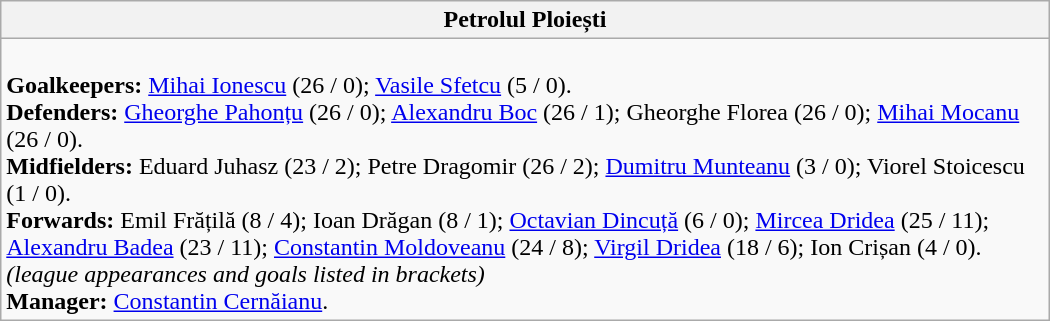<table class="wikitable" style="width:700px">
<tr>
<th>Petrolul Ploiești</th>
</tr>
<tr>
<td><br><strong>Goalkeepers:</strong> <a href='#'>Mihai Ionescu</a> (26 / 0); <a href='#'>Vasile Sfetcu</a> (5 / 0).<br>
<strong>Defenders:</strong> <a href='#'>Gheorghe Pahonțu</a> (26 / 0); <a href='#'>Alexandru Boc</a> (26 / 1); Gheorghe Florea (26 / 0); <a href='#'>Mihai Mocanu</a> (26 / 0).<br>
<strong>Midfielders:</strong>  Eduard Juhasz (23 / 2); Petre Dragomir (26 / 2); <a href='#'>Dumitru Munteanu</a> (3 / 0); Viorel Stoicescu (1 / 0).<br>
<strong>Forwards:</strong> Emil Frățilă (8 / 4); Ioan Drăgan (8 / 1); <a href='#'>Octavian Dincuță</a> (6 / 0); <a href='#'>Mircea Dridea</a> (25 / 11); <a href='#'>Alexandru Badea</a> (23 / 11); <a href='#'>Constantin Moldoveanu</a> (24 / 8); <a href='#'>Virgil Dridea</a> (18 / 6); Ion Crișan (4 / 0).
<br><em>(league appearances and goals listed in brackets)</em><br><strong>Manager:</strong> <a href='#'>Constantin Cernăianu</a>.</td>
</tr>
</table>
